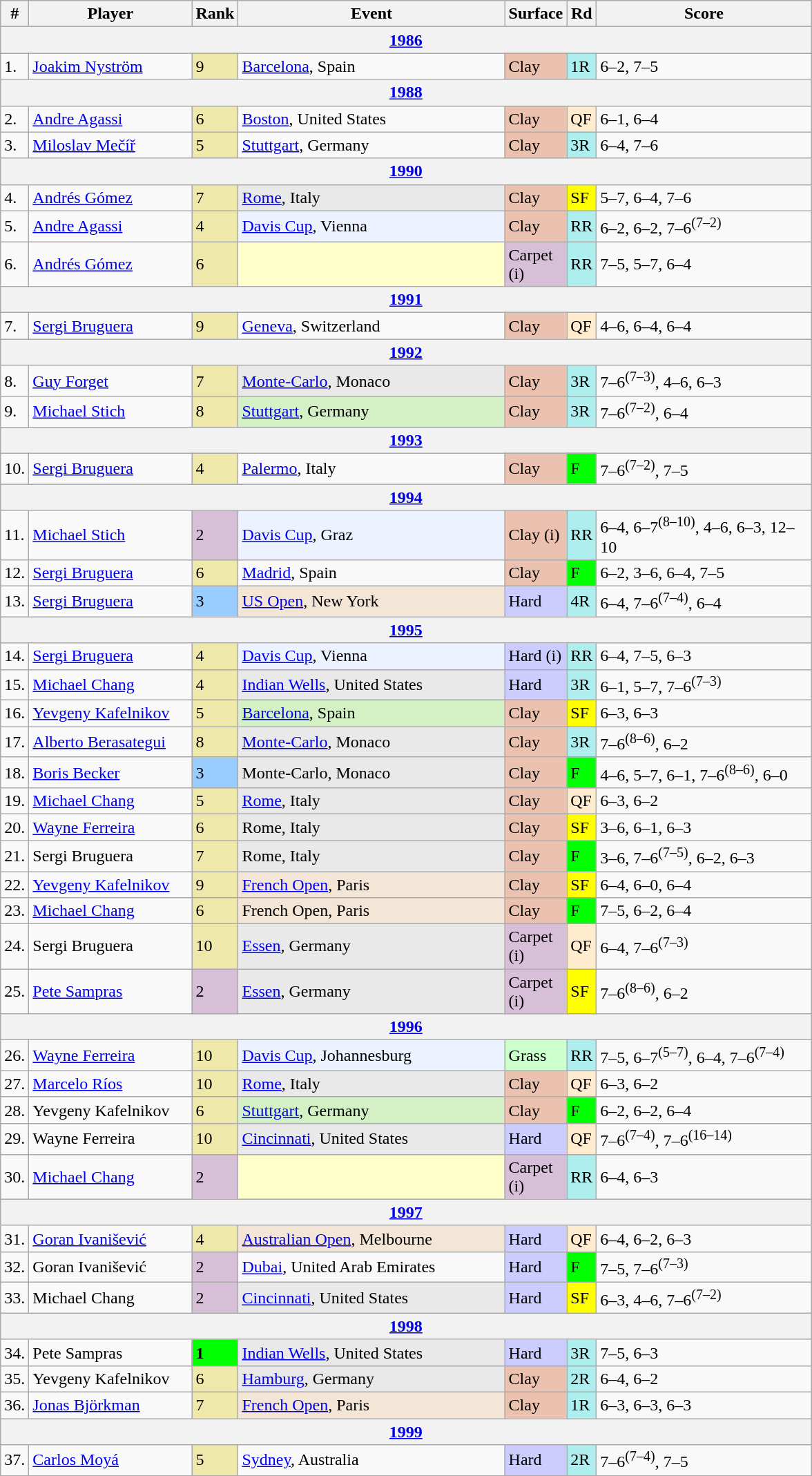<table class="wikitable sortable">
<tr>
<th width=10>#</th>
<th width=150>Player</th>
<th width=10>Rank</th>
<th width=250>Event</th>
<th width=20>Surface</th>
<th width=10>Rd</th>
<th width=200>Score</th>
</tr>
<tr>
<th colspan=7><a href='#'>1986</a></th>
</tr>
<tr>
<td>1.</td>
<td> <a href='#'>Joakim Nyström</a></td>
<td bgcolor=EEE8AA>9</td>
<td><a href='#'>Barcelona</a>, Spain</td>
<td bgcolor=#ebc2af>Clay</td>
<td bgcolor=afeeee>1R</td>
<td>6–2, 7–5</td>
</tr>
<tr>
<th colspan=7><a href='#'>1988</a></th>
</tr>
<tr>
<td>2.</td>
<td> <a href='#'>Andre Agassi</a></td>
<td bgcolor=EEE8AA>6</td>
<td><a href='#'>Boston</a>, United States</td>
<td bgcolor=#ebc2af>Clay</td>
<td bgcolor=ffebcd>QF</td>
<td>6–1, 6–4</td>
</tr>
<tr>
<td>3.</td>
<td> <a href='#'>Miloslav Mečíř</a></td>
<td bgcolor=EEE8AA>5</td>
<td><a href='#'>Stuttgart</a>, Germany</td>
<td bgcolor=#ebc2af>Clay</td>
<td bgcolor=afeeee>3R</td>
<td>6–4, 7–6</td>
</tr>
<tr>
<th colspan=7><a href='#'>1990</a></th>
</tr>
<tr>
<td>4.</td>
<td> <a href='#'>Andrés Gómez</a></td>
<td bgcolor=EEE8AA>7</td>
<td bgcolor=e9e9e9><a href='#'>Rome</a>, Italy</td>
<td bgcolor=#ebc2af>Clay</td>
<td bgcolor=yellow>SF</td>
<td>5–7, 6–4, 7–6</td>
</tr>
<tr>
<td>5.</td>
<td> <a href='#'>Andre Agassi</a></td>
<td bgcolor=EEE8AA>4</td>
<td bgcolor=ECF2FF><a href='#'>Davis Cup</a>, Vienna</td>
<td bgcolor=#ebc2af>Clay</td>
<td bgcolor=afeeee>RR</td>
<td>6–2, 6–2, 7–6<sup>(7–2)</sup></td>
</tr>
<tr>
<td>6.</td>
<td> <a href='#'>Andrés Gómez</a></td>
<td bgcolor=EEE8AA>6</td>
<td bgcolor=ffffcc></td>
<td bgcolor=thistle>Carpet (i)</td>
<td bgcolor=afeeee>RR</td>
<td>7–5, 5–7, 6–4</td>
</tr>
<tr>
<th colspan=7><a href='#'>1991</a></th>
</tr>
<tr>
<td>7.</td>
<td> <a href='#'>Sergi Bruguera</a></td>
<td bgcolor=EEE8AA>9</td>
<td><a href='#'>Geneva</a>, Switzerland</td>
<td bgcolor=#ebc2af>Clay</td>
<td bgcolor=ffebcd>QF</td>
<td>4–6, 6–4, 6–4</td>
</tr>
<tr>
<th colspan=7><a href='#'>1992</a></th>
</tr>
<tr>
<td>8.</td>
<td> <a href='#'>Guy Forget</a></td>
<td bgcolor=EEE8AA>7</td>
<td bgcolor=e9e9e9><a href='#'>Monte-Carlo</a>, Monaco</td>
<td bgcolor=#ebc2af>Clay</td>
<td bgcolor=afeeee>3R</td>
<td>7–6<sup>(7–3)</sup>, 4–6, 6–3</td>
</tr>
<tr>
<td>9.</td>
<td> <a href='#'>Michael Stich</a></td>
<td bgcolor=EEE8AA>8</td>
<td bgcolor=d4f1c5><a href='#'>Stuttgart</a>, Germany</td>
<td bgcolor=#ebc2af>Clay</td>
<td bgcolor=afeeee>3R</td>
<td>7–6<sup>(7–2)</sup>, 6–4</td>
</tr>
<tr>
<th colspan=7><a href='#'>1993</a></th>
</tr>
<tr>
<td>10.</td>
<td> <a href='#'>Sergi Bruguera</a></td>
<td bgcolor=EEE8AA>4</td>
<td><a href='#'>Palermo</a>, Italy</td>
<td bgcolor=#ebc2af>Clay</td>
<td bgcolor=lime>F</td>
<td>7–6<sup>(7–2)</sup>, 7–5</td>
</tr>
<tr>
<th colspan=7><a href='#'>1994</a></th>
</tr>
<tr>
<td>11.</td>
<td> <a href='#'>Michael Stich</a></td>
<td bgcolor=thistle>2</td>
<td bgcolor=ECF2FF><a href='#'>Davis Cup</a>, Graz</td>
<td bgcolor=#ebc2af>Clay (i)</td>
<td bgcolor=afeeee>RR</td>
<td>6–4, 6–7<sup>(8–10)</sup>, 4–6, 6–3, 12–10</td>
</tr>
<tr>
<td>12.</td>
<td> <a href='#'>Sergi Bruguera</a></td>
<td bgcolor=EEE8AA>6</td>
<td><a href='#'>Madrid</a>, Spain</td>
<td bgcolor=#ebc2af>Clay</td>
<td bgcolor=lime>F</td>
<td>6–2, 3–6, 6–4, 7–5</td>
</tr>
<tr>
<td>13.</td>
<td> <a href='#'>Sergi Bruguera</a></td>
<td bgcolor=99ccff>3</td>
<td bgcolor=f3e6d7><a href='#'>US Open</a>, New York</td>
<td bgcolor=CCCCFF>Hard</td>
<td bgcolor=afeeee>4R</td>
<td>6–4, 7–6<sup>(7–4)</sup>, 6–4</td>
</tr>
<tr>
<th colspan=7><a href='#'>1995</a></th>
</tr>
<tr>
<td>14.</td>
<td> <a href='#'>Sergi Bruguera</a></td>
<td bgcolor=EEE8AA>4</td>
<td bgcolor=ECF2FF><a href='#'>Davis Cup</a>, Vienna</td>
<td bgcolor=CCCCFF>Hard (i)</td>
<td bgcolor=afeeee>RR</td>
<td>6–4, 7–5, 6–3</td>
</tr>
<tr>
<td>15.</td>
<td> <a href='#'>Michael Chang</a></td>
<td bgcolor=EEE8AA>4</td>
<td bgcolor=e9e9e9><a href='#'>Indian Wells</a>, United States</td>
<td bgcolor=CCCCFF>Hard</td>
<td bgcolor=afeeee>3R</td>
<td>6–1, 5–7, 7–6<sup>(7–3)</sup></td>
</tr>
<tr>
<td>16.</td>
<td> <a href='#'>Yevgeny Kafelnikov</a></td>
<td bgcolor=EEE8AA>5</td>
<td bgcolor=d4f1c5><a href='#'>Barcelona</a>, Spain</td>
<td bgcolor=#ebc2af>Clay</td>
<td bgcolor=yellow>SF</td>
<td>6–3, 6–3</td>
</tr>
<tr>
<td>17.</td>
<td> <a href='#'>Alberto Berasategui</a></td>
<td bgcolor=EEE8AA>8</td>
<td bgcolor=e9e9e9><a href='#'>Monte-Carlo</a>, Monaco</td>
<td bgcolor=#ebc2af>Clay</td>
<td bgcolor=afeeee>3R</td>
<td>7–6<sup>(8–6)</sup>, 6–2</td>
</tr>
<tr>
<td>18.</td>
<td> <a href='#'>Boris Becker</a></td>
<td bgcolor=99ccff>3</td>
<td bgcolor=e9e9e9>Monte-Carlo, Monaco</td>
<td bgcolor=#ebc2af>Clay</td>
<td bgcolor=lime>F</td>
<td>4–6, 5–7, 6–1, 7–6<sup>(8–6)</sup>, 6–0</td>
</tr>
<tr>
<td>19.</td>
<td> <a href='#'>Michael Chang</a></td>
<td bgcolor=EEE8AA>5</td>
<td bgcolor=e9e9e9><a href='#'>Rome</a>, Italy</td>
<td bgcolor=#ebc2af>Clay</td>
<td bgcolor=ffebcd>QF</td>
<td>6–3, 6–2</td>
</tr>
<tr>
<td>20.</td>
<td> <a href='#'>Wayne Ferreira</a></td>
<td bgcolor=EEE8AA>6</td>
<td bgcolor=e9e9e9>Rome, Italy</td>
<td bgcolor=#ebc2af>Clay</td>
<td bgcolor=yellow>SF</td>
<td>3–6, 6–1, 6–3</td>
</tr>
<tr>
<td>21.</td>
<td> Sergi Bruguera</td>
<td bgcolor=EEE8AA>7</td>
<td bgcolor=e9e9e9>Rome, Italy</td>
<td bgcolor=#ebc2af>Clay</td>
<td bgcolor=lime>F</td>
<td>3–6, 7–6<sup>(7–5)</sup>, 6–2, 6–3</td>
</tr>
<tr>
<td>22.</td>
<td> <a href='#'>Yevgeny Kafelnikov</a></td>
<td bgcolor=EEE8AA>9</td>
<td bgcolor=f3e6d7><a href='#'>French Open</a>, Paris</td>
<td bgcolor=#ebc2af>Clay</td>
<td bgcolor=yellow>SF</td>
<td>6–4, 6–0, 6–4</td>
</tr>
<tr>
<td>23.</td>
<td> <a href='#'>Michael Chang</a></td>
<td bgcolor=EEE8AA>6</td>
<td bgcolor=f3e6d7>French Open, Paris</td>
<td bgcolor=#ebc2af>Clay</td>
<td bgcolor=lime>F</td>
<td>7–5, 6–2, 6–4</td>
</tr>
<tr>
<td>24.</td>
<td> Sergi Bruguera</td>
<td bgcolor=EEE8AA>10</td>
<td bgcolor=e9e9e9><a href='#'>Essen</a>, Germany</td>
<td bgcolor=thistle>Carpet (i)</td>
<td bgcolor=ffebcd>QF</td>
<td>6–4, 7–6<sup>(7–3)</sup></td>
</tr>
<tr>
<td>25.</td>
<td> <a href='#'>Pete Sampras</a></td>
<td bgcolor=thistle>2</td>
<td bgcolor=e9e9e9><a href='#'>Essen</a>, Germany</td>
<td bgcolor=thistle>Carpet (i)</td>
<td bgcolor=yellow>SF</td>
<td>7–6<sup>(8–6)</sup>, 6–2</td>
</tr>
<tr>
<th colspan=7><a href='#'>1996</a></th>
</tr>
<tr>
<td>26.</td>
<td> <a href='#'>Wayne Ferreira</a></td>
<td bgcolor=EEE8AA>10</td>
<td bgcolor=ECF2FF><a href='#'>Davis Cup</a>, Johannesburg</td>
<td bgcolor=#cfc>Grass</td>
<td bgcolor=afeeee>RR</td>
<td>7–5, 6–7<sup>(5–7)</sup>, 6–4, 7–6<sup>(7–4)</sup></td>
</tr>
<tr>
<td>27.</td>
<td> <a href='#'>Marcelo Ríos</a></td>
<td bgcolor=EEE8AA>10</td>
<td bgcolor=e9e9e9><a href='#'>Rome</a>, Italy</td>
<td bgcolor=#ebc2af>Clay</td>
<td bgcolor=ffebcd>QF</td>
<td>6–3, 6–2</td>
</tr>
<tr>
<td>28.</td>
<td> Yevgeny Kafelnikov</td>
<td bgcolor=EEE8AA>6</td>
<td bgcolor=d4f1c5><a href='#'>Stuttgart</a>, Germany</td>
<td bgcolor=#ebc2af>Clay</td>
<td bgcolor=lime>F</td>
<td>6–2, 6–2, 6–4</td>
</tr>
<tr>
<td>29.</td>
<td> Wayne Ferreira</td>
<td bgcolor=EEE8AA>10</td>
<td bgcolor=e9e9e9><a href='#'>Cincinnati</a>, United States</td>
<td bgcolor=CCCCFF>Hard</td>
<td bgcolor=ffebcd>QF</td>
<td>7–6<sup>(7–4)</sup>, 7–6<sup>(16–14)</sup></td>
</tr>
<tr>
<td>30.</td>
<td> <a href='#'>Michael Chang</a></td>
<td bgcolor=thistle>2</td>
<td bgcolor=ffffcc></td>
<td bgcolor=thistle>Carpet (i)</td>
<td bgcolor=afeeee>RR</td>
<td>6–4, 6–3</td>
</tr>
<tr>
<th colspan=7><a href='#'>1997</a></th>
</tr>
<tr>
<td>31.</td>
<td> <a href='#'>Goran Ivanišević</a></td>
<td bgcolor=EEE8AA>4</td>
<td bgcolor=f3e6d7><a href='#'>Australian Open</a>, Melbourne</td>
<td bgcolor=CCCCFF>Hard</td>
<td bgcolor=ffebcd>QF</td>
<td>6–4, 6–2, 6–3</td>
</tr>
<tr>
<td>32.</td>
<td> Goran Ivanišević</td>
<td bgcolor=thistle>2</td>
<td><a href='#'>Dubai</a>, United Arab Emirates</td>
<td bgcolor=CCCCFF>Hard</td>
<td bgcolor=lime>F</td>
<td>7–5, 7–6<sup>(7–3)</sup></td>
</tr>
<tr>
<td>33.</td>
<td> Michael Chang</td>
<td bgcolor=thistle>2</td>
<td bgcolor=e9e9e9><a href='#'>Cincinnati</a>, United States</td>
<td bgcolor=CCCCFF>Hard</td>
<td bgcolor=yellow>SF</td>
<td>6–3, 4–6, 7–6<sup>(7–2)</sup></td>
</tr>
<tr>
<th colspan=7><a href='#'>1998</a></th>
</tr>
<tr>
<td>34.</td>
<td> Pete Sampras</td>
<td bgcolor=lime><strong>1</strong></td>
<td bgcolor=e9e9e9><a href='#'>Indian Wells</a>, United States</td>
<td bgcolor=CCCCFF>Hard</td>
<td bgcolor=afeeee>3R</td>
<td>7–5, 6–3</td>
</tr>
<tr>
<td>35.</td>
<td> Yevgeny Kafelnikov</td>
<td bgcolor=EEE8AA>6</td>
<td bgcolor=e9e9e9><a href='#'>Hamburg</a>, Germany</td>
<td bgcolor=#ebc2af>Clay</td>
<td bgcolor=afeeee>2R</td>
<td>6–4, 6–2</td>
</tr>
<tr>
<td>36.</td>
<td> <a href='#'>Jonas Björkman</a></td>
<td bgcolor=EEE8AA>7</td>
<td bgcolor=f3e6d7><a href='#'>French Open</a>, Paris</td>
<td bgcolor=#ebc2af>Clay</td>
<td bgcolor=afeeee>1R</td>
<td>6–3, 6–3, 6–3</td>
</tr>
<tr>
<th colspan=7><a href='#'>1999</a></th>
</tr>
<tr>
<td>37.</td>
<td> <a href='#'>Carlos Moyá</a></td>
<td bgcolor=EEE8AA>5</td>
<td><a href='#'>Sydney</a>, Australia</td>
<td bgcolor=CCCCFF>Hard</td>
<td bgcolor=afeeee>2R</td>
<td>7–6<sup>(7–4)</sup>, 7–5</td>
</tr>
</table>
